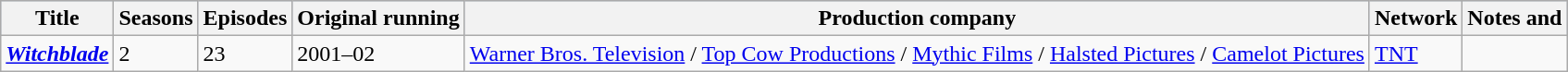<table class="wikitable sortable">
<tr style="background:#b0c4de;">
<th>Title</th>
<th>Seasons</th>
<th>Episodes</th>
<th>Original running</th>
<th>Production company</th>
<th>Network</th>
<th>Notes and </th>
</tr>
<tr>
<td><strong><em><a href='#'>Witchblade</a></em></strong></td>
<td>2</td>
<td>23</td>
<td>2001–02</td>
<td><a href='#'>Warner Bros. Television</a> / <a href='#'>Top Cow Productions</a> / <a href='#'>Mythic Films</a> / <a href='#'>Halsted Pictures</a>  / <a href='#'>Camelot Pictures</a> </td>
<td><a href='#'>TNT</a></td>
<td></td>
</tr>
</table>
